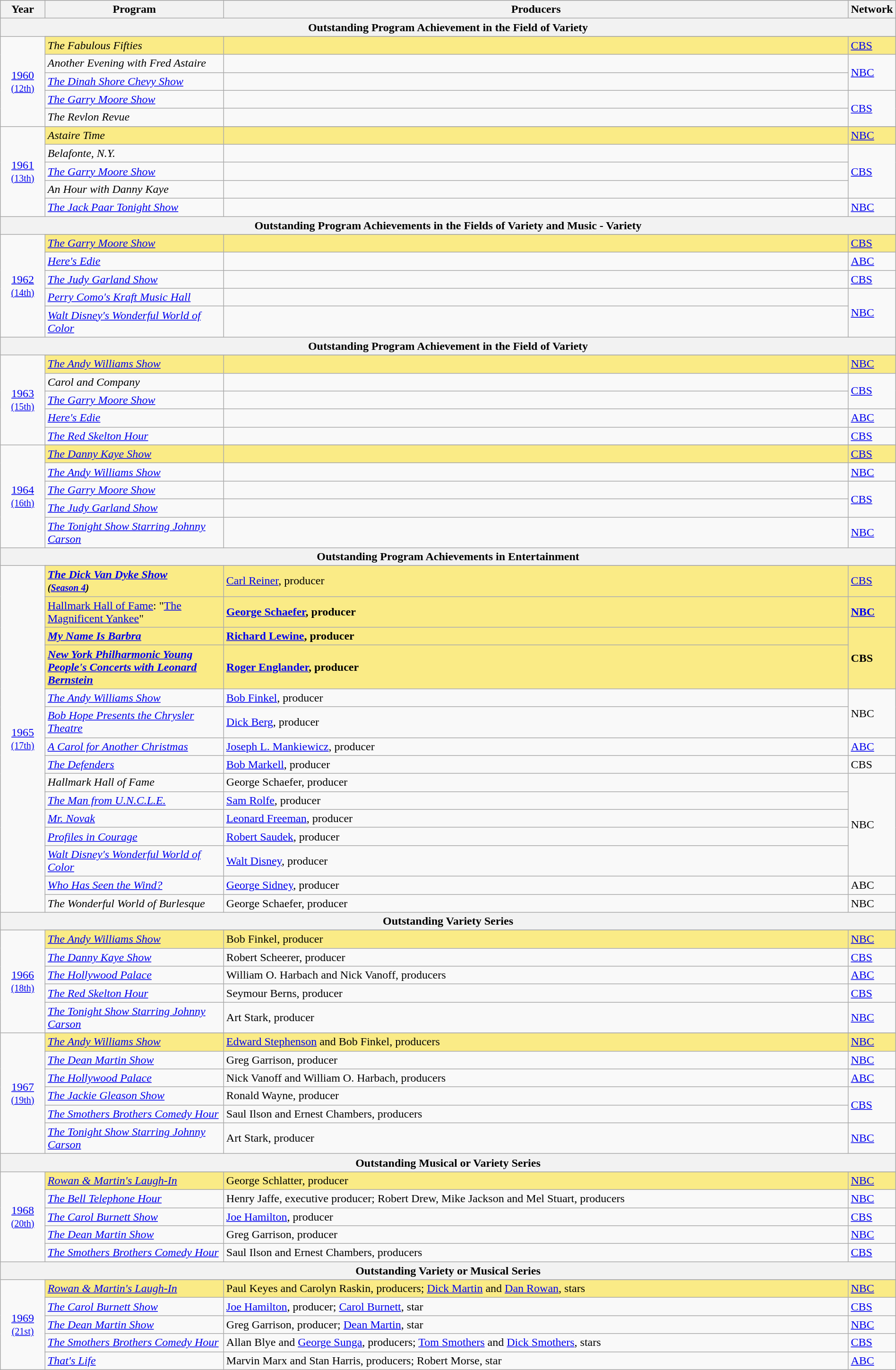<table class="wikitable" style="width:100%">
<tr bgcolor="#bebebe">
<th width="5%">Year</th>
<th width="20%">Program</th>
<th width="70%">Producers</th>
<th width="5%">Network</th>
</tr>
<tr>
<th colspan="4">Outstanding Program Achievement in the Field of Variety</th>
</tr>
<tr>
<td rowspan="6" style="text-align:center"><a href='#'>1960</a><br><small><a href='#'>(12th)</a></small><br></td>
</tr>
<tr style="background:#FAEB86">
<td><em>The Fabulous Fifties</em></td>
<td></td>
<td><a href='#'>CBS</a></td>
</tr>
<tr>
<td><em>Another Evening with Fred Astaire</em></td>
<td></td>
<td rowspan=2><a href='#'>NBC</a></td>
</tr>
<tr>
<td><em><a href='#'>The Dinah Shore Chevy Show</a></em></td>
<td></td>
</tr>
<tr>
<td><em><a href='#'>The Garry Moore Show</a></em></td>
<td></td>
<td rowspan=2><a href='#'>CBS</a></td>
</tr>
<tr>
<td><em>The Revlon Revue</em></td>
<td></td>
</tr>
<tr>
<td rowspan=6" style="text-align:center"><a href='#'>1961</a><br><small><a href='#'>(13th)</a></small><br></td>
</tr>
<tr style="background:#FAEB86">
<td><em>Astaire Time</em></td>
<td></td>
<td><a href='#'>NBC</a></td>
</tr>
<tr>
<td><em>Belafonte, N.Y.</em></td>
<td></td>
<td rowspan=3><a href='#'>CBS</a></td>
</tr>
<tr>
<td><em><a href='#'>The Garry Moore Show</a></em></td>
<td></td>
</tr>
<tr>
<td><em>An Hour with Danny Kaye</em></td>
<td></td>
</tr>
<tr>
<td><em><a href='#'>The Jack Paar Tonight Show</a></em></td>
<td></td>
<td><a href='#'>NBC</a></td>
</tr>
<tr>
<th colspan="4">Outstanding Program Achievements in the Fields of Variety and Music - Variety</th>
</tr>
<tr>
<td rowspan="6" style="text-align:center"><a href='#'>1962</a><br><small><a href='#'>(14th)</a></small><br></td>
</tr>
<tr style="background:#FAEB86">
<td><em><a href='#'>The Garry Moore Show</a></em></td>
<td></td>
<td><a href='#'>CBS</a></td>
</tr>
<tr>
<td><em><a href='#'>Here's Edie</a></em></td>
<td></td>
<td><a href='#'>ABC</a></td>
</tr>
<tr>
<td><em><a href='#'>The Judy Garland Show</a></em></td>
<td></td>
<td><a href='#'>CBS</a></td>
</tr>
<tr>
<td><em><a href='#'>Perry Como's Kraft Music Hall</a></em></td>
<td></td>
<td rowspan=2><a href='#'>NBC</a></td>
</tr>
<tr>
<td><em><a href='#'>Walt Disney's Wonderful World of Color</a></em></td>
<td></td>
</tr>
<tr>
<th colspan="4">Outstanding Program Achievement in the Field of Variety</th>
</tr>
<tr>
<td rowspan="6" style="text-align:center"><a href='#'>1963</a><br><small><a href='#'>(15th)</a></small><br></td>
</tr>
<tr style="background:#FAEB86">
<td><em><a href='#'>The Andy Williams Show</a></em></td>
<td></td>
<td><a href='#'>NBC</a></td>
</tr>
<tr>
<td><em>Carol and Company</em></td>
<td></td>
<td rowspan=2><a href='#'>CBS</a></td>
</tr>
<tr>
<td><em><a href='#'>The Garry Moore Show</a></em></td>
<td></td>
</tr>
<tr>
<td><em><a href='#'>Here's Edie</a></em></td>
<td></td>
<td><a href='#'>ABC</a></td>
</tr>
<tr>
<td><em><a href='#'>The Red Skelton Hour</a></em></td>
<td></td>
<td><a href='#'>CBS</a></td>
</tr>
<tr>
<td rowspan=6" style="text-align:center"><a href='#'>1964</a><br><small><a href='#'>(16th)</a></small><br></td>
</tr>
<tr style="background:#FAEB86">
<td><em><a href='#'>The Danny Kaye Show</a></em></td>
<td></td>
<td><a href='#'>CBS</a></td>
</tr>
<tr>
<td><em><a href='#'>The Andy Williams Show</a></em></td>
<td></td>
<td><a href='#'>NBC</a></td>
</tr>
<tr>
<td><em><a href='#'>The Garry Moore Show</a></em></td>
<td></td>
<td rowspan=2><a href='#'>CBS</a></td>
</tr>
<tr>
<td><em><a href='#'>The Judy Garland Show</a></em></td>
<td></td>
</tr>
<tr>
<td><em><a href='#'>The Tonight Show Starring Johnny Carson</a></em></td>
<td></td>
<td><a href='#'>NBC</a></td>
</tr>
<tr>
<th colspan="4">Outstanding Program Achievements in Entertainment</th>
</tr>
<tr>
<td rowspan="16" style="text-align:center"><a href='#'>1965</a><br><small><a href='#'>(17th)</a></small></td>
</tr>
<tr style="background:#FAEB86;">
<td><strong><em><a href='#'>The Dick Van Dyke Show</a><em><br><small>(<a href='#'>Season 4</a>)</small><strong></td>
<td></strong><a href='#'>Carl Reiner</a>, producer<strong></td>
<td></strong><a href='#'>CBS</a><strong></td>
</tr>
<tr style="background:#FAEB86;">
<td></em></strong><a href='#'>Hallmark Hall of Fame</a></em>: "<a href='#'>The Magnificent Yankee</a>"</strong></td>
<td><strong><a href='#'>George Schaefer</a>, producer</strong></td>
<td><strong><a href='#'>NBC</a></strong></td>
</tr>
<tr style="background:#FAEB86;">
<td><strong><em><a href='#'>My Name Is Barbra</a></em></strong></td>
<td><strong><a href='#'>Richard Lewine</a>, producer</strong></td>
<td rowspan="2"><strong>CBS</strong></td>
</tr>
<tr style="background:#FAEB86;">
<td><strong><em><a href='#'>New York Philharmonic Young People's Concerts with Leonard Bernstein</a></em></strong></td>
<td><strong><a href='#'>Roger Englander</a>, producer</strong></td>
</tr>
<tr>
<td><em><a href='#'>The Andy Williams Show</a></em></td>
<td><a href='#'>Bob Finkel</a>, producer</td>
<td rowspan="2">NBC</td>
</tr>
<tr>
<td><em><a href='#'>Bob Hope Presents the Chrysler Theatre</a></em></td>
<td><a href='#'>Dick Berg</a>, producer</td>
</tr>
<tr>
<td><em><a href='#'>A Carol for Another Christmas</a></em></td>
<td><a href='#'>Joseph L. Mankiewicz</a>, producer</td>
<td><a href='#'>ABC</a></td>
</tr>
<tr>
<td><em><a href='#'>The Defenders</a></em></td>
<td><a href='#'>Bob Markell</a>, producer</td>
<td>CBS</td>
</tr>
<tr>
<td><em>Hallmark Hall of Fame</em></td>
<td>George Schaefer, producer</td>
<td rowspan="5">NBC</td>
</tr>
<tr>
<td><em><a href='#'>The Man from U.N.C.L.E.</a></em></td>
<td><a href='#'>Sam Rolfe</a>, producer</td>
</tr>
<tr>
<td><em><a href='#'>Mr. Novak</a></em></td>
<td><a href='#'>Leonard Freeman</a>, producer</td>
</tr>
<tr>
<td><em><a href='#'>Profiles in Courage</a></em></td>
<td><a href='#'>Robert Saudek</a>, producer</td>
</tr>
<tr>
<td><em><a href='#'>Walt Disney's Wonderful World of Color</a></em></td>
<td><a href='#'>Walt Disney</a>, producer</td>
</tr>
<tr>
<td><em><a href='#'>Who Has Seen the Wind?</a></em></td>
<td><a href='#'>George Sidney</a>, producer</td>
<td>ABC</td>
</tr>
<tr>
<td><em>The Wonderful World of Burlesque</em></td>
<td>George Schaefer, producer</td>
<td>NBC</td>
</tr>
<tr>
<th colspan="4">Outstanding Variety Series</th>
</tr>
<tr>
<td rowspan="6" style="text-align:center"><a href='#'>1966</a><br><small><a href='#'>(18th)</a></small><br></td>
</tr>
<tr style="background:#FAEB86">
<td><em><a href='#'>The Andy Williams Show</a></em></td>
<td>Bob Finkel, producer</td>
<td><a href='#'>NBC</a></td>
</tr>
<tr>
<td><em><a href='#'>The Danny Kaye Show</a></em></td>
<td>Robert Scheerer, producer</td>
<td><a href='#'>CBS</a></td>
</tr>
<tr>
<td><em><a href='#'>The Hollywood Palace</a></em></td>
<td>William O. Harbach and Nick Vanoff, producers</td>
<td><a href='#'>ABC</a></td>
</tr>
<tr>
<td><em><a href='#'>The Red Skelton Hour</a></em></td>
<td>Seymour Berns, producer</td>
<td><a href='#'>CBS</a></td>
</tr>
<tr>
<td><em><a href='#'>The Tonight Show Starring Johnny Carson</a></em></td>
<td>Art Stark, producer</td>
<td><a href='#'>NBC</a></td>
</tr>
<tr>
<td rowspan=7" style="text-align:center"><a href='#'>1967</a><br><small><a href='#'>(19th)</a></small><br></td>
</tr>
<tr style="background:#FAEB86">
<td><em><a href='#'>The Andy Williams Show</a></em></td>
<td><a href='#'>Edward Stephenson</a> and Bob Finkel, producers</td>
<td><a href='#'>NBC</a></td>
</tr>
<tr>
<td><em><a href='#'>The Dean Martin Show</a></em></td>
<td>Greg Garrison, producer</td>
<td><a href='#'>NBC</a></td>
</tr>
<tr>
<td><em><a href='#'>The Hollywood Palace</a></em></td>
<td>Nick Vanoff and William O. Harbach, producers</td>
<td><a href='#'>ABC</a></td>
</tr>
<tr>
<td><em><a href='#'>The Jackie Gleason Show</a></em></td>
<td>Ronald Wayne, producer</td>
<td rowspan=2><a href='#'>CBS</a></td>
</tr>
<tr>
<td><em><a href='#'>The Smothers Brothers Comedy Hour</a></em></td>
<td>Saul Ilson and Ernest Chambers, producers</td>
</tr>
<tr>
<td><em><a href='#'>The Tonight Show Starring Johnny Carson</a></em></td>
<td>Art Stark, producer</td>
<td><a href='#'>NBC</a></td>
</tr>
<tr>
<th colspan="4">Outstanding Musical or Variety Series</th>
</tr>
<tr>
<td rowspan="6" style="text-align:center"><a href='#'>1968</a><br><small><a href='#'>(20th)</a></small><br></td>
</tr>
<tr style="background:#FAEB86">
<td><em><a href='#'>Rowan & Martin's Laugh-In</a></em></td>
<td>George Schlatter, producer</td>
<td><a href='#'>NBC</a></td>
</tr>
<tr>
<td><em><a href='#'>The Bell Telephone Hour</a></em></td>
<td>Henry Jaffe, executive producer; Robert Drew, Mike Jackson and Mel Stuart, producers</td>
<td><a href='#'>NBC</a></td>
</tr>
<tr>
<td><em><a href='#'>The Carol Burnett Show</a></em></td>
<td><a href='#'>Joe Hamilton</a>, producer</td>
<td><a href='#'>CBS</a></td>
</tr>
<tr>
<td><em><a href='#'>The Dean Martin Show</a></em></td>
<td>Greg Garrison, producer</td>
<td><a href='#'>NBC</a></td>
</tr>
<tr>
<td><em><a href='#'>The Smothers Brothers Comedy Hour</a></em></td>
<td>Saul Ilson and Ernest Chambers, producers</td>
<td><a href='#'>CBS</a></td>
</tr>
<tr>
<th colspan="4">Outstanding Variety or Musical Series</th>
</tr>
<tr>
<td rowspan="6" style="text-align:center"><a href='#'>1969</a><br><small><a href='#'>(21st)</a></small><br></td>
</tr>
<tr style="background:#FAEB86">
<td><em><a href='#'>Rowan & Martin's Laugh-In</a></em></td>
<td>Paul Keyes and Carolyn Raskin, producers; <a href='#'>Dick Martin</a> and <a href='#'>Dan Rowan</a>, stars</td>
<td><a href='#'>NBC</a></td>
</tr>
<tr>
<td><em><a href='#'>The Carol Burnett Show</a></em></td>
<td><a href='#'>Joe Hamilton</a>, producer; <a href='#'>Carol Burnett</a>, star</td>
<td><a href='#'>CBS</a></td>
</tr>
<tr>
<td><em><a href='#'>The Dean Martin Show</a></em></td>
<td>Greg Garrison, producer; <a href='#'>Dean Martin</a>, star</td>
<td><a href='#'>NBC</a></td>
</tr>
<tr>
<td><em><a href='#'>The Smothers Brothers Comedy Hour</a></em></td>
<td>Allan Blye and <a href='#'>George Sunga</a>, producers; <a href='#'>Tom Smothers</a> and <a href='#'>Dick Smothers</a>, stars</td>
<td><a href='#'>CBS</a></td>
</tr>
<tr>
<td><em><a href='#'>That's Life</a></em></td>
<td>Marvin Marx and Stan Harris, producers; Robert Morse, star</td>
<td><a href='#'>ABC</a></td>
</tr>
</table>
